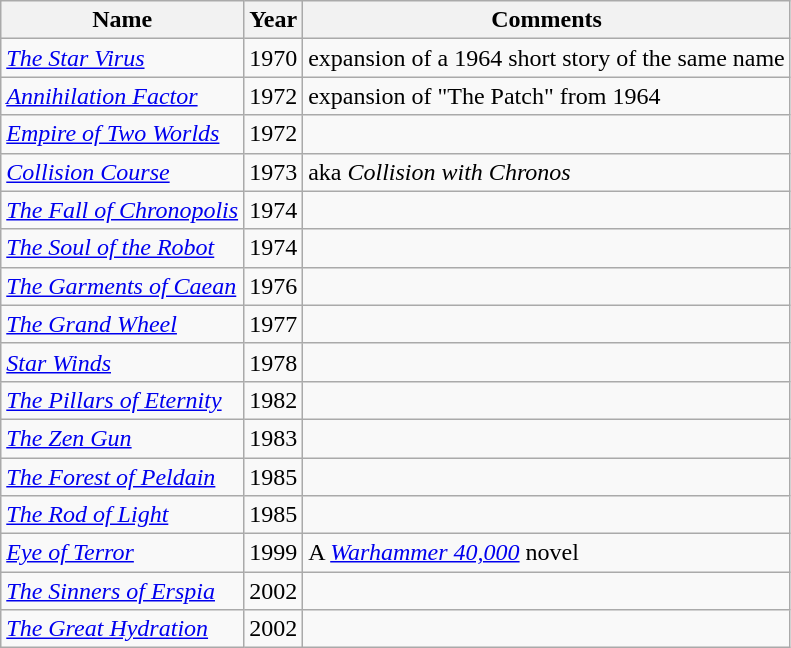<table class="wikitable sortable">
<tr>
<th>Name</th>
<th>Year</th>
<th>Comments</th>
</tr>
<tr>
<td><em><a href='#'>The Star Virus</a></em></td>
<td>1970</td>
<td>expansion of a 1964 short story of the same name</td>
</tr>
<tr>
<td><em><a href='#'>Annihilation Factor</a></em></td>
<td>1972</td>
<td>expansion of "The Patch" from 1964</td>
</tr>
<tr>
<td><em><a href='#'>Empire of Two Worlds</a></em></td>
<td>1972</td>
<td></td>
</tr>
<tr>
<td><em><a href='#'>Collision Course</a></em></td>
<td>1973</td>
<td>aka <em>Collision with Chronos</em></td>
</tr>
<tr>
<td><em><a href='#'>The Fall of Chronopolis</a></em></td>
<td>1974</td>
<td></td>
</tr>
<tr>
<td><em><a href='#'>The Soul of the Robot</a></em></td>
<td>1974</td>
<td></td>
</tr>
<tr>
<td><em><a href='#'>The Garments of Caean</a></em></td>
<td>1976</td>
<td></td>
</tr>
<tr>
<td><em><a href='#'>The Grand Wheel</a></em></td>
<td>1977</td>
<td></td>
</tr>
<tr>
<td><em><a href='#'>Star Winds</a></em></td>
<td>1978</td>
<td></td>
</tr>
<tr>
<td><em><a href='#'>The Pillars of Eternity</a></em></td>
<td>1982</td>
<td></td>
</tr>
<tr>
<td><em><a href='#'>The Zen Gun</a></em></td>
<td>1983</td>
<td></td>
</tr>
<tr>
<td><em><a href='#'>The Forest of Peldain</a></em></td>
<td>1985</td>
<td></td>
</tr>
<tr>
<td><em><a href='#'>The Rod of Light</a></em></td>
<td>1985</td>
<td></td>
</tr>
<tr>
<td><em><a href='#'>Eye of Terror</a></em></td>
<td>1999</td>
<td>A <em><a href='#'>Warhammer 40,000</a></em> novel</td>
</tr>
<tr>
<td><em><a href='#'>The Sinners of Erspia</a></em></td>
<td>2002</td>
<td></td>
</tr>
<tr>
<td><em><a href='#'>The Great Hydration</a></em></td>
<td>2002</td>
<td></td>
</tr>
</table>
